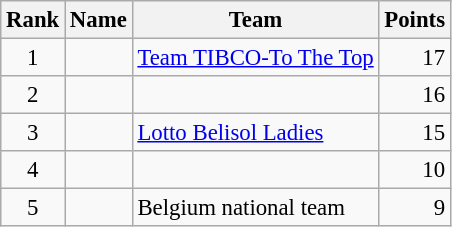<table class=wikitable style="font-size:95%">
<tr>
<th>Rank</th>
<th>Name</th>
<th>Team</th>
<th>Points</th>
</tr>
<tr>
<td align="center">1</td>
<td> </td>
<td><a href='#'>Team TIBCO-To The Top</a></td>
<td align="right">17</td>
</tr>
<tr>
<td align="center">2</td>
<td></td>
<td></td>
<td align="right">16</td>
</tr>
<tr>
<td align="center">3</td>
<td></td>
<td><a href='#'>Lotto Belisol Ladies</a></td>
<td align="right">15</td>
</tr>
<tr>
<td align="center">4</td>
<td> </td>
<td></td>
<td align="right">10</td>
</tr>
<tr>
<td align="center">5</td>
<td></td>
<td>Belgium national team</td>
<td align="right">9</td>
</tr>
</table>
